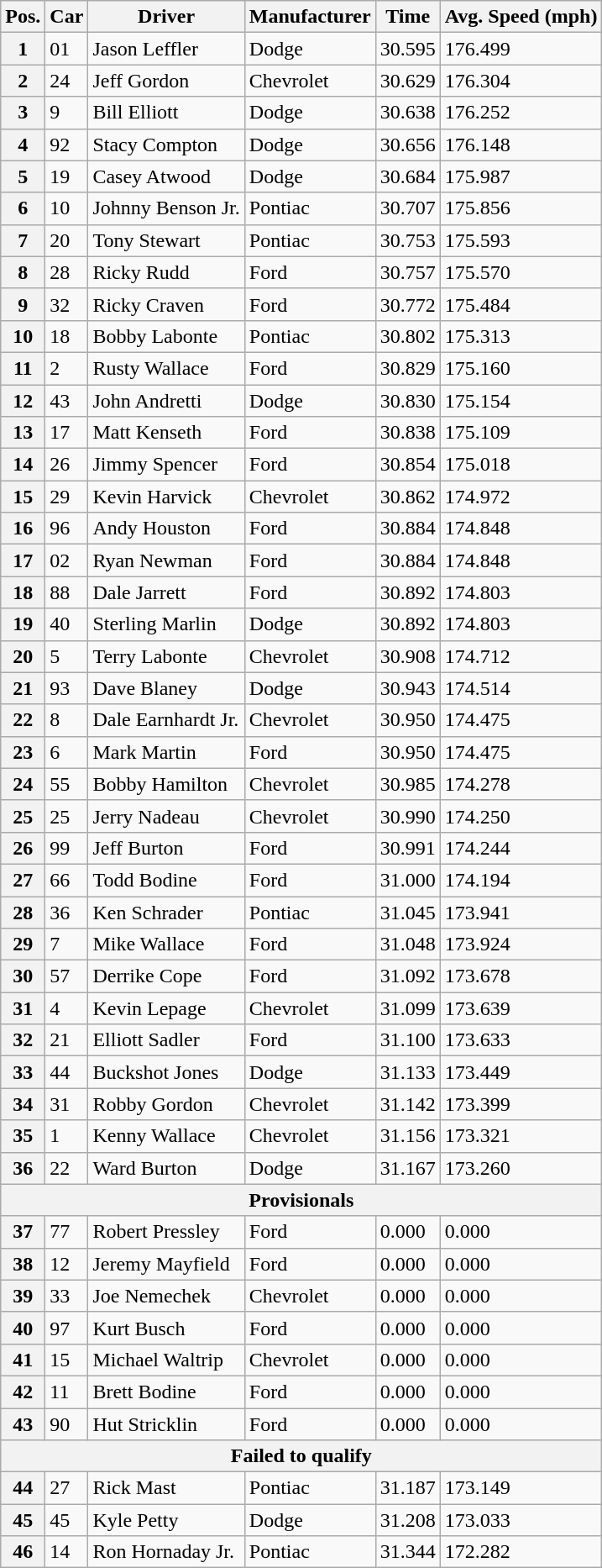<table class="wikitable">
<tr>
<th>Pos.</th>
<th>Car</th>
<th>Driver</th>
<th>Manufacturer</th>
<th>Time</th>
<th>Avg. Speed (mph)</th>
</tr>
<tr>
<th>1</th>
<td>01</td>
<td>Jason Leffler</td>
<td>Dodge</td>
<td>30.595</td>
<td>176.499</td>
</tr>
<tr>
<th>2</th>
<td>24</td>
<td>Jeff Gordon</td>
<td>Chevrolet</td>
<td>30.629</td>
<td>176.304</td>
</tr>
<tr>
<th>3</th>
<td>9</td>
<td>Bill Elliott</td>
<td>Dodge</td>
<td>30.638</td>
<td>176.252</td>
</tr>
<tr>
<th>4</th>
<td>92</td>
<td>Stacy Compton</td>
<td>Dodge</td>
<td>30.656</td>
<td>176.148</td>
</tr>
<tr>
<th>5</th>
<td>19</td>
<td>Casey Atwood</td>
<td>Dodge</td>
<td>30.684</td>
<td>175.987</td>
</tr>
<tr>
<th>6</th>
<td>10</td>
<td>Johnny Benson Jr.</td>
<td>Pontiac</td>
<td>30.707</td>
<td>175.856</td>
</tr>
<tr>
<th>7</th>
<td>20</td>
<td>Tony Stewart</td>
<td>Pontiac</td>
<td>30.753</td>
<td>175.593</td>
</tr>
<tr>
<th>8</th>
<td>28</td>
<td>Ricky Rudd</td>
<td>Ford</td>
<td>30.757</td>
<td>175.570</td>
</tr>
<tr>
<th>9</th>
<td>32</td>
<td>Ricky Craven</td>
<td>Ford</td>
<td>30.772</td>
<td>175.484</td>
</tr>
<tr>
<th>10</th>
<td>18</td>
<td>Bobby Labonte</td>
<td>Pontiac</td>
<td>30.802</td>
<td>175.313</td>
</tr>
<tr>
<th>11</th>
<td>2</td>
<td>Rusty Wallace</td>
<td>Ford</td>
<td>30.829</td>
<td>175.160</td>
</tr>
<tr>
<th>12</th>
<td>43</td>
<td>John Andretti</td>
<td>Dodge</td>
<td>30.830</td>
<td>175.154</td>
</tr>
<tr>
<th>13</th>
<td>17</td>
<td>Matt Kenseth</td>
<td>Ford</td>
<td>30.838</td>
<td>175.109</td>
</tr>
<tr>
<th>14</th>
<td>26</td>
<td>Jimmy Spencer</td>
<td>Ford</td>
<td>30.854</td>
<td>175.018</td>
</tr>
<tr>
<th>15</th>
<td>29</td>
<td>Kevin Harvick</td>
<td>Chevrolet</td>
<td>30.862</td>
<td>174.972</td>
</tr>
<tr>
<th>16</th>
<td>96</td>
<td>Andy Houston</td>
<td>Ford</td>
<td>30.884</td>
<td>174.848</td>
</tr>
<tr>
<th>17</th>
<td>02</td>
<td>Ryan Newman</td>
<td>Ford</td>
<td>30.884</td>
<td>174.848</td>
</tr>
<tr>
<th>18</th>
<td>88</td>
<td>Dale Jarrett</td>
<td>Ford</td>
<td>30.892</td>
<td>174.803</td>
</tr>
<tr>
<th>19</th>
<td>40</td>
<td>Sterling Marlin</td>
<td>Dodge</td>
<td>30.892</td>
<td>174.803</td>
</tr>
<tr>
<th>20</th>
<td>5</td>
<td>Terry Labonte</td>
<td>Chevrolet</td>
<td>30.908</td>
<td>174.712</td>
</tr>
<tr>
<th>21</th>
<td>93</td>
<td>Dave Blaney</td>
<td>Dodge</td>
<td>30.943</td>
<td>174.514</td>
</tr>
<tr>
<th>22</th>
<td>8</td>
<td>Dale Earnhardt Jr.</td>
<td>Chevrolet</td>
<td>30.950</td>
<td>174.475</td>
</tr>
<tr>
<th>23</th>
<td>6</td>
<td>Mark Martin</td>
<td>Ford</td>
<td>30.950</td>
<td>174.475</td>
</tr>
<tr>
<th>24</th>
<td>55</td>
<td>Bobby Hamilton</td>
<td>Chevrolet</td>
<td>30.985</td>
<td>174.278</td>
</tr>
<tr>
<th>25</th>
<td>25</td>
<td>Jerry Nadeau</td>
<td>Chevrolet</td>
<td>30.990</td>
<td>174.250</td>
</tr>
<tr>
<th>26</th>
<td>99</td>
<td>Jeff Burton</td>
<td>Ford</td>
<td>30.991</td>
<td>174.244</td>
</tr>
<tr>
<th>27</th>
<td>66</td>
<td>Todd Bodine</td>
<td>Ford</td>
<td>31.000</td>
<td>174.194</td>
</tr>
<tr>
<th>28</th>
<td>36</td>
<td>Ken Schrader</td>
<td>Pontiac</td>
<td>31.045</td>
<td>173.941</td>
</tr>
<tr>
<th>29</th>
<td>7</td>
<td>Mike Wallace</td>
<td>Ford</td>
<td>31.048</td>
<td>173.924</td>
</tr>
<tr>
<th>30</th>
<td>57</td>
<td>Derrike Cope</td>
<td>Ford</td>
<td>31.092</td>
<td>173.678</td>
</tr>
<tr>
<th>31</th>
<td>4</td>
<td>Kevin Lepage</td>
<td>Chevrolet</td>
<td>31.099</td>
<td>173.639</td>
</tr>
<tr>
<th>32</th>
<td>21</td>
<td>Elliott Sadler</td>
<td>Ford</td>
<td>31.100</td>
<td>173.633</td>
</tr>
<tr>
<th>33</th>
<td>44</td>
<td>Buckshot Jones</td>
<td>Dodge</td>
<td>31.133</td>
<td>173.449</td>
</tr>
<tr>
<th>34</th>
<td>31</td>
<td>Robby Gordon</td>
<td>Chevrolet</td>
<td>31.142</td>
<td>173.399</td>
</tr>
<tr>
<th>35</th>
<td>1</td>
<td>Kenny Wallace</td>
<td>Chevrolet</td>
<td>31.156</td>
<td>173.321</td>
</tr>
<tr>
<th>36</th>
<td>22</td>
<td>Ward Burton</td>
<td>Dodge</td>
<td>31.167</td>
<td>173.260</td>
</tr>
<tr>
<th colspan="6">Provisionals</th>
</tr>
<tr>
<th>37</th>
<td>77</td>
<td>Robert Pressley</td>
<td>Ford</td>
<td>0.000</td>
<td>0.000</td>
</tr>
<tr>
<th>38</th>
<td>12</td>
<td>Jeremy Mayfield</td>
<td>Ford</td>
<td>0.000</td>
<td>0.000</td>
</tr>
<tr>
<th>39</th>
<td>33</td>
<td>Joe Nemechek</td>
<td>Chevrolet</td>
<td>0.000</td>
<td>0.000</td>
</tr>
<tr>
<th>40</th>
<td>97</td>
<td>Kurt Busch</td>
<td>Ford</td>
<td>0.000</td>
<td>0.000</td>
</tr>
<tr>
<th>41</th>
<td>15</td>
<td>Michael Waltrip</td>
<td>Chevrolet</td>
<td>0.000</td>
<td>0.000</td>
</tr>
<tr>
<th>42</th>
<td>11</td>
<td>Brett Bodine</td>
<td>Ford</td>
<td>0.000</td>
<td>0.000</td>
</tr>
<tr>
<th>43</th>
<td>90</td>
<td>Hut Stricklin</td>
<td>Ford</td>
<td>0.000</td>
<td>0.000</td>
</tr>
<tr>
<th colspan="6">Failed to qualify</th>
</tr>
<tr>
<th>44</th>
<td>27</td>
<td>Rick Mast</td>
<td>Pontiac</td>
<td>31.187</td>
<td>173.149</td>
</tr>
<tr>
<th>45</th>
<td>45</td>
<td>Kyle Petty</td>
<td>Dodge</td>
<td>31.208</td>
<td>173.033</td>
</tr>
<tr>
<th>46</th>
<td>14</td>
<td>Ron Hornaday Jr.</td>
<td>Pontiac</td>
<td>31.344</td>
<td>172.282</td>
</tr>
</table>
